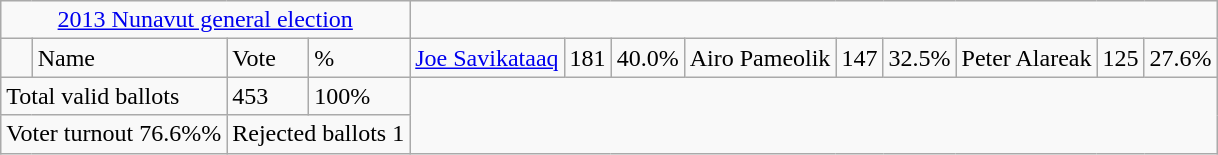<table class="wikitable">
<tr>
<td colspan=4 align=center><a href='#'>2013 Nunavut general election</a></td>
</tr>
<tr>
<td></td>
<td>Name</td>
<td>Vote</td>
<td>%<br></td>
<td><a href='#'>Joe Savikataaq</a></td>
<td>181</td>
<td>40.0%<br></td>
<td>Airo Pameolik</td>
<td>147</td>
<td>32.5%<br></td>
<td>Peter Alareak</td>
<td>125</td>
<td>27.6%</td>
</tr>
<tr>
<td colspan=2>Total valid ballots</td>
<td>453</td>
<td>100%</td>
</tr>
<tr>
<td colspan=2 align=center>Voter turnout 76.6%%</td>
<td colspan=2 align=center>Rejected ballots 1</td>
</tr>
</table>
